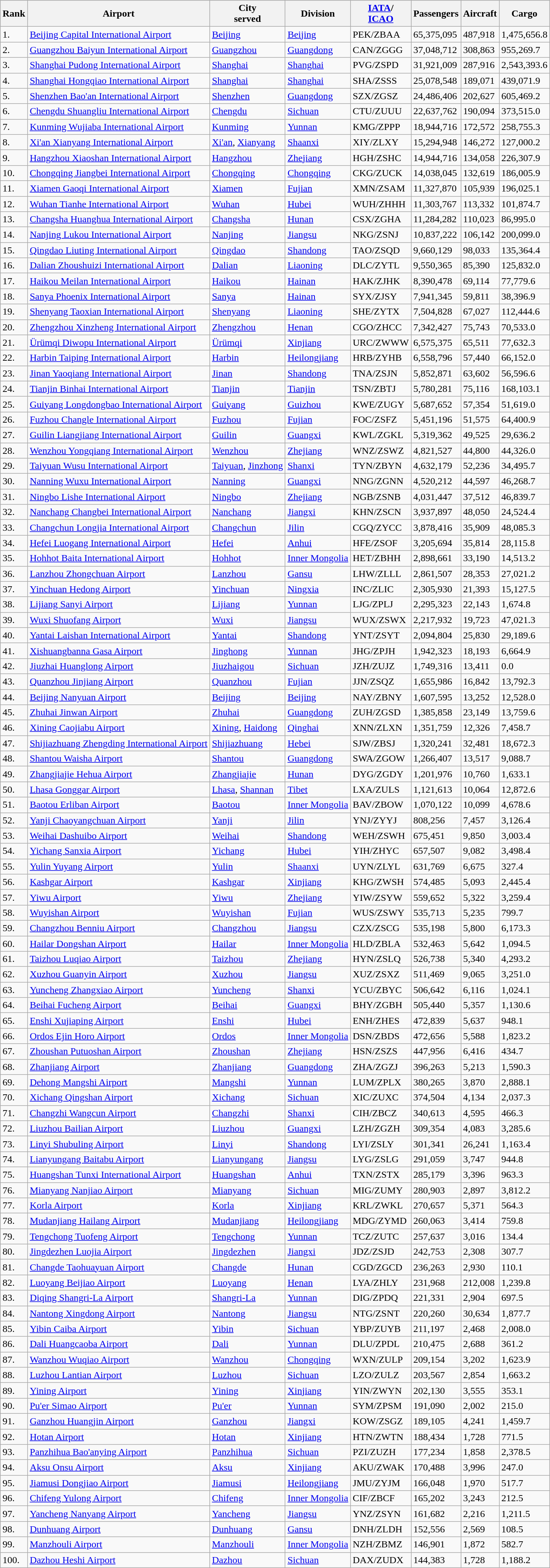<table class="wikitable sortable">
<tr bgcolor=lightgrey>
<th>Rank</th>
<th>Airport</th>
<th>City<br>served</th>
<th>Division</th>
<th><a href='#'>IATA</a>/<br><a href='#'>ICAO</a></th>
<th>Passengers</th>
<th>Aircraft</th>
<th>Cargo</th>
</tr>
<tr>
<td>1.</td>
<td><a href='#'>Beijing Capital International Airport</a></td>
<td><a href='#'>Beijing</a></td>
<td><a href='#'>Beijing</a></td>
<td>PEK/ZBAA</td>
<td>65,375,095</td>
<td>487,918</td>
<td>1,475,656.8</td>
</tr>
<tr>
<td>2.</td>
<td><a href='#'>Guangzhou Baiyun International Airport</a></td>
<td><a href='#'>Guangzhou</a></td>
<td><a href='#'>Guangdong</a></td>
<td>CAN/ZGGG</td>
<td>37,048,712</td>
<td>308,863</td>
<td>955,269.7</td>
</tr>
<tr>
<td>3.</td>
<td><a href='#'>Shanghai Pudong International Airport</a></td>
<td><a href='#'>Shanghai</a></td>
<td><a href='#'>Shanghai</a></td>
<td>PVG/ZSPD</td>
<td>31,921,009</td>
<td>287,916</td>
<td>2,543,393.6</td>
</tr>
<tr>
<td>4.</td>
<td><a href='#'>Shanghai Hongqiao International Airport</a></td>
<td><a href='#'>Shanghai</a></td>
<td><a href='#'>Shanghai</a></td>
<td>SHA/ZSSS</td>
<td>25,078,548</td>
<td>189,071</td>
<td>439,071.9</td>
</tr>
<tr>
<td>5.</td>
<td><a href='#'>Shenzhen Bao'an International Airport</a></td>
<td><a href='#'>Shenzhen</a></td>
<td><a href='#'>Guangdong</a></td>
<td>SZX/ZGSZ</td>
<td>24,486,406</td>
<td>202,627</td>
<td>605,469.2</td>
</tr>
<tr>
<td>6.</td>
<td><a href='#'>Chengdu Shuangliu International Airport</a></td>
<td><a href='#'>Chengdu</a></td>
<td><a href='#'>Sichuan</a></td>
<td>CTU/ZUUU</td>
<td>22,637,762</td>
<td>190,094</td>
<td>373,515.0</td>
</tr>
<tr>
<td>7.</td>
<td><a href='#'>Kunming Wujiaba International Airport</a></td>
<td><a href='#'>Kunming</a></td>
<td><a href='#'>Yunnan</a></td>
<td>KMG/ZPPP</td>
<td>18,944,716</td>
<td>172,572</td>
<td>258,755.3</td>
</tr>
<tr>
<td>8.</td>
<td><a href='#'>Xi'an Xianyang International Airport</a></td>
<td><a href='#'>Xi'an</a>, <a href='#'>Xianyang</a></td>
<td><a href='#'>Shaanxi</a></td>
<td>XIY/ZLXY</td>
<td>15,294,948</td>
<td>146,272</td>
<td>127,000.2</td>
</tr>
<tr>
<td>9.</td>
<td><a href='#'>Hangzhou Xiaoshan International Airport</a></td>
<td><a href='#'>Hangzhou</a></td>
<td><a href='#'>Zhejiang</a></td>
<td>HGH/ZSHC</td>
<td>14,944,716</td>
<td>134,058</td>
<td>226,307.9</td>
</tr>
<tr>
<td>10.</td>
<td><a href='#'>Chongqing Jiangbei International Airport</a></td>
<td><a href='#'>Chongqing</a></td>
<td><a href='#'>Chongqing</a></td>
<td>CKG/ZUCK</td>
<td>14,038,045</td>
<td>132,619</td>
<td>186,005.9</td>
</tr>
<tr>
<td>11.</td>
<td><a href='#'>Xiamen Gaoqi International Airport</a></td>
<td><a href='#'>Xiamen</a></td>
<td><a href='#'>Fujian</a></td>
<td>XMN/ZSAM</td>
<td>11,327,870</td>
<td>105,939</td>
<td>196,025.1</td>
</tr>
<tr>
<td>12.</td>
<td><a href='#'>Wuhan Tianhe International Airport</a></td>
<td><a href='#'>Wuhan</a></td>
<td><a href='#'>Hubei</a></td>
<td>WUH/ZHHH</td>
<td>11,303,767</td>
<td>113,332</td>
<td>101,874.7</td>
</tr>
<tr>
<td>13.</td>
<td><a href='#'>Changsha Huanghua International Airport</a></td>
<td><a href='#'>Changsha</a></td>
<td><a href='#'>Hunan</a></td>
<td>CSX/ZGHA</td>
<td>11,284,282</td>
<td>110,023</td>
<td>86,995.0</td>
</tr>
<tr>
<td>14.</td>
<td><a href='#'>Nanjing Lukou International Airport</a></td>
<td><a href='#'>Nanjing</a></td>
<td><a href='#'>Jiangsu</a></td>
<td>NKG/ZSNJ</td>
<td>10,837,222</td>
<td>106,142</td>
<td>200,099.0</td>
</tr>
<tr>
<td>15.</td>
<td><a href='#'>Qingdao Liuting International Airport</a></td>
<td><a href='#'>Qingdao</a></td>
<td><a href='#'>Shandong</a></td>
<td>TAO/ZSQD</td>
<td>9,660,129</td>
<td>98,033</td>
<td>135,364.4</td>
</tr>
<tr>
<td>16.</td>
<td><a href='#'>Dalian Zhoushuizi International Airport</a></td>
<td><a href='#'>Dalian</a></td>
<td><a href='#'>Liaoning</a></td>
<td>DLC/ZYTL</td>
<td>9,550,365</td>
<td>85,390</td>
<td>125,832.0</td>
</tr>
<tr>
<td>17.</td>
<td><a href='#'>Haikou Meilan International Airport</a></td>
<td><a href='#'>Haikou</a></td>
<td><a href='#'>Hainan</a></td>
<td>HAK/ZJHK</td>
<td>8,390,478</td>
<td>69,114</td>
<td>77,779.6</td>
</tr>
<tr>
<td>18.</td>
<td><a href='#'>Sanya Phoenix International Airport</a></td>
<td><a href='#'>Sanya</a></td>
<td><a href='#'>Hainan</a></td>
<td>SYX/ZJSY</td>
<td>7,941,345</td>
<td>59,811</td>
<td>38,396.9</td>
</tr>
<tr>
<td>19.</td>
<td><a href='#'>Shenyang Taoxian International Airport</a></td>
<td><a href='#'>Shenyang</a></td>
<td><a href='#'>Liaoning</a></td>
<td>SHE/ZYTX</td>
<td>7,504,828</td>
<td>67,027</td>
<td>112,444.6</td>
</tr>
<tr>
<td>20.</td>
<td><a href='#'>Zhengzhou Xinzheng International Airport</a></td>
<td><a href='#'>Zhengzhou</a></td>
<td><a href='#'>Henan</a></td>
<td>CGO/ZHCC</td>
<td>7,342,427</td>
<td>75,743</td>
<td>70,533.0</td>
</tr>
<tr>
<td>21.</td>
<td><a href='#'>Ürümqi Diwopu International Airport</a></td>
<td><a href='#'>Ürümqi</a></td>
<td><a href='#'>Xinjiang</a></td>
<td>URC/ZWWW</td>
<td>6,575,375</td>
<td>65,511</td>
<td>77,632.3</td>
</tr>
<tr>
<td>22.</td>
<td><a href='#'>Harbin Taiping International Airport</a></td>
<td><a href='#'>Harbin</a></td>
<td><a href='#'>Heilongjiang</a></td>
<td>HRB/ZYHB</td>
<td>6,558,796</td>
<td>57,440</td>
<td>66,152.0</td>
</tr>
<tr>
<td>23.</td>
<td><a href='#'>Jinan Yaoqiang International Airport</a></td>
<td><a href='#'>Jinan</a></td>
<td><a href='#'>Shandong</a></td>
<td>TNA/ZSJN</td>
<td>5,852,871</td>
<td>63,602</td>
<td>56,596.6</td>
</tr>
<tr>
<td>24.</td>
<td><a href='#'>Tianjin Binhai International Airport</a></td>
<td><a href='#'>Tianjin</a></td>
<td><a href='#'>Tianjin</a></td>
<td>TSN/ZBTJ</td>
<td>5,780,281</td>
<td>75,116</td>
<td>168,103.1</td>
</tr>
<tr>
<td>25.</td>
<td><a href='#'>Guiyang Longdongbao International Airport</a></td>
<td><a href='#'>Guiyang</a></td>
<td><a href='#'>Guizhou</a></td>
<td>KWE/ZUGY</td>
<td>5,687,652</td>
<td>57,354</td>
<td>51,619.0</td>
</tr>
<tr>
<td>26.</td>
<td><a href='#'>Fuzhou Changle International Airport</a></td>
<td><a href='#'>Fuzhou</a></td>
<td><a href='#'>Fujian</a></td>
<td>FOC/ZSFZ</td>
<td>5,451,196</td>
<td>51,575</td>
<td>64,400.9</td>
</tr>
<tr>
<td>27.</td>
<td><a href='#'>Guilin Liangjiang International Airport</a></td>
<td><a href='#'>Guilin</a></td>
<td><a href='#'>Guangxi</a></td>
<td>KWL/ZGKL</td>
<td>5,319,362</td>
<td>49,525</td>
<td>29,636.2</td>
</tr>
<tr>
<td>28.</td>
<td><a href='#'>Wenzhou Yongqiang International Airport</a></td>
<td><a href='#'>Wenzhou</a></td>
<td><a href='#'>Zhejiang</a></td>
<td>WNZ/ZSWZ</td>
<td>4,821,527</td>
<td>44,800</td>
<td>44,326.0</td>
</tr>
<tr>
<td>29.</td>
<td><a href='#'>Taiyuan Wusu International Airport</a></td>
<td><a href='#'>Taiyuan</a>, <a href='#'>Jinzhong</a></td>
<td><a href='#'>Shanxi</a></td>
<td>TYN/ZBYN</td>
<td>4,632,179</td>
<td>52,236</td>
<td>34,495.7</td>
</tr>
<tr>
<td>30.</td>
<td><a href='#'>Nanning Wuxu International Airport</a></td>
<td><a href='#'>Nanning</a></td>
<td><a href='#'>Guangxi</a></td>
<td>NNG/ZGNN</td>
<td>4,520,212</td>
<td>44,597</td>
<td>46,268.7</td>
</tr>
<tr>
<td>31.</td>
<td><a href='#'>Ningbo Lishe International Airport</a></td>
<td><a href='#'>Ningbo</a></td>
<td><a href='#'>Zhejiang</a></td>
<td>NGB/ZSNB</td>
<td>4,031,447</td>
<td>37,512</td>
<td>46,839.7</td>
</tr>
<tr>
<td>32.</td>
<td><a href='#'>Nanchang Changbei International Airport</a></td>
<td><a href='#'>Nanchang</a></td>
<td><a href='#'>Jiangxi</a></td>
<td>KHN/ZSCN</td>
<td>3,937,897</td>
<td>48,050</td>
<td>24,524.4</td>
</tr>
<tr>
<td>33.</td>
<td><a href='#'>Changchun Longjia International Airport</a></td>
<td><a href='#'>Changchun</a></td>
<td><a href='#'>Jilin</a></td>
<td>CGQ/ZYCC</td>
<td>3,878,416</td>
<td>35,909</td>
<td>48,085.3</td>
</tr>
<tr>
<td>34.</td>
<td><a href='#'>Hefei Luogang International Airport</a></td>
<td><a href='#'>Hefei</a></td>
<td><a href='#'>Anhui</a></td>
<td>HFE/ZSOF</td>
<td>3,205,694</td>
<td>35,814</td>
<td>28,115.8</td>
</tr>
<tr>
<td>35.</td>
<td><a href='#'>Hohhot Baita International Airport</a></td>
<td><a href='#'>Hohhot</a></td>
<td><a href='#'>Inner Mongolia</a></td>
<td>HET/ZBHH</td>
<td>2,898,661</td>
<td>33,190</td>
<td>14,513.2</td>
</tr>
<tr>
<td>36.</td>
<td><a href='#'>Lanzhou Zhongchuan Airport</a></td>
<td><a href='#'>Lanzhou</a></td>
<td><a href='#'>Gansu</a></td>
<td>LHW/ZLLL</td>
<td>2,861,507</td>
<td>28,353</td>
<td>27,021.2</td>
</tr>
<tr>
<td>37.</td>
<td><a href='#'>Yinchuan Hedong Airport</a></td>
<td><a href='#'>Yinchuan</a></td>
<td><a href='#'>Ningxia</a></td>
<td>INC/ZLIC</td>
<td>2,305,930</td>
<td>21,393</td>
<td>15,127.5</td>
</tr>
<tr>
<td>38.</td>
<td><a href='#'>Lijiang Sanyi Airport</a></td>
<td><a href='#'>Lijiang</a></td>
<td><a href='#'>Yunnan</a></td>
<td>LJG/ZPLJ</td>
<td>2,295,323</td>
<td>22,143</td>
<td>1,674.8</td>
</tr>
<tr>
<td>39.</td>
<td><a href='#'>Wuxi Shuofang Airport</a></td>
<td><a href='#'>Wuxi</a></td>
<td><a href='#'>Jiangsu</a></td>
<td>WUX/ZSWX</td>
<td>2,217,932</td>
<td>19,723</td>
<td>47,021.3</td>
</tr>
<tr>
<td>40.</td>
<td><a href='#'>Yantai Laishan International Airport</a></td>
<td><a href='#'>Yantai</a></td>
<td><a href='#'>Shandong</a></td>
<td>YNT/ZSYT</td>
<td>2,094,804</td>
<td>25,830</td>
<td>29,189.6</td>
</tr>
<tr>
<td>41.</td>
<td><a href='#'>Xishuangbanna Gasa Airport</a></td>
<td><a href='#'>Jinghong</a></td>
<td><a href='#'>Yunnan</a></td>
<td>JHG/ZPJH</td>
<td>1,942,323</td>
<td>18,193</td>
<td>6,664.9</td>
</tr>
<tr>
<td>42.</td>
<td><a href='#'>Jiuzhai Huanglong Airport</a></td>
<td><a href='#'>Jiuzhaigou</a></td>
<td><a href='#'>Sichuan</a></td>
<td>JZH/ZUJZ</td>
<td>1,749,316</td>
<td>13,411</td>
<td>0.0</td>
</tr>
<tr>
<td>43.</td>
<td><a href='#'>Quanzhou Jinjiang Airport</a></td>
<td><a href='#'>Quanzhou</a></td>
<td><a href='#'>Fujian</a></td>
<td>JJN/ZSQZ</td>
<td>1,655,986</td>
<td>16,842</td>
<td>13,792.3</td>
</tr>
<tr>
<td>44.</td>
<td><a href='#'>Beijing Nanyuan Airport</a></td>
<td><a href='#'>Beijing</a></td>
<td><a href='#'>Beijing</a></td>
<td>NAY/ZBNY</td>
<td>1,607,595</td>
<td>13,252</td>
<td>12,528.0</td>
</tr>
<tr>
<td>45.</td>
<td><a href='#'>Zhuhai Jinwan Airport</a></td>
<td><a href='#'>Zhuhai</a></td>
<td><a href='#'>Guangdong</a></td>
<td>ZUH/ZGSD</td>
<td>1,385,858</td>
<td>23,149</td>
<td>13,759.6</td>
</tr>
<tr>
<td>46.</td>
<td><a href='#'>Xining Caojiabu Airport</a></td>
<td><a href='#'>Xining</a>, <a href='#'>Haidong</a></td>
<td><a href='#'>Qinghai</a></td>
<td>XNN/ZLXN</td>
<td>1,351,759</td>
<td>12,326</td>
<td>7,458.7</td>
</tr>
<tr>
<td>47.</td>
<td><a href='#'>Shijiazhuang Zhengding International Airport</a></td>
<td><a href='#'>Shijiazhuang</a></td>
<td><a href='#'>Hebei</a></td>
<td>SJW/ZBSJ</td>
<td>1,320,241</td>
<td>32,481</td>
<td>18,672.3</td>
</tr>
<tr>
<td>48.</td>
<td><a href='#'>Shantou Waisha Airport</a></td>
<td><a href='#'>Shantou</a></td>
<td><a href='#'>Guangdong</a></td>
<td>SWA/ZGOW</td>
<td>1,266,407</td>
<td>13,517</td>
<td>9,088.7</td>
</tr>
<tr>
<td>49.</td>
<td><a href='#'>Zhangjiajie Hehua Airport</a></td>
<td><a href='#'>Zhangjiajie</a></td>
<td><a href='#'>Hunan</a></td>
<td>DYG/ZGDY</td>
<td>1,201,976</td>
<td>10,760</td>
<td>1,633.1</td>
</tr>
<tr>
<td>50.</td>
<td><a href='#'>Lhasa Gonggar Airport</a></td>
<td><a href='#'>Lhasa</a>, <a href='#'>Shannan</a></td>
<td><a href='#'>Tibet</a></td>
<td>LXA/ZULS</td>
<td>1,121,613</td>
<td>10,064</td>
<td>12,872.6</td>
</tr>
<tr>
<td>51.</td>
<td><a href='#'>Baotou Erliban Airport</a></td>
<td><a href='#'>Baotou</a></td>
<td><a href='#'>Inner Mongolia</a></td>
<td>BAV/ZBOW</td>
<td>1,070,122</td>
<td>10,099</td>
<td>4,678.6</td>
</tr>
<tr>
<td>52.</td>
<td><a href='#'>Yanji Chaoyangchuan Airport</a></td>
<td><a href='#'>Yanji</a></td>
<td><a href='#'>Jilin</a></td>
<td>YNJ/ZYYJ</td>
<td>808,256</td>
<td>7,457</td>
<td>3,126.4</td>
</tr>
<tr>
<td>53.</td>
<td><a href='#'>Weihai Dashuibo Airport</a></td>
<td><a href='#'>Weihai</a></td>
<td><a href='#'>Shandong</a></td>
<td>WEH/ZSWH</td>
<td>675,451</td>
<td>9,850</td>
<td>3,003.4</td>
</tr>
<tr>
<td>54.</td>
<td><a href='#'>Yichang Sanxia Airport</a></td>
<td><a href='#'>Yichang</a></td>
<td><a href='#'>Hubei</a></td>
<td>YIH/ZHYC</td>
<td>657,507</td>
<td>9,082</td>
<td>3,498.4</td>
</tr>
<tr>
<td>55.</td>
<td><a href='#'>Yulin Yuyang Airport</a></td>
<td><a href='#'>Yulin</a></td>
<td><a href='#'>Shaanxi</a></td>
<td>UYN/ZLYL</td>
<td>631,769</td>
<td>6,675</td>
<td>327.4</td>
</tr>
<tr>
<td>56.</td>
<td><a href='#'>Kashgar Airport</a></td>
<td><a href='#'>Kashgar</a></td>
<td><a href='#'>Xinjiang</a></td>
<td>KHG/ZWSH</td>
<td>574,485</td>
<td>5,093</td>
<td>2,445.4</td>
</tr>
<tr>
<td>57.</td>
<td><a href='#'>Yiwu Airport</a></td>
<td><a href='#'>Yiwu</a></td>
<td><a href='#'>Zhejiang</a></td>
<td>YIW/ZSYW</td>
<td>559,652</td>
<td>5,322</td>
<td>3,259.4</td>
</tr>
<tr>
<td>58.</td>
<td><a href='#'>Wuyishan Airport</a></td>
<td><a href='#'>Wuyishan</a></td>
<td><a href='#'>Fujian</a></td>
<td>WUS/ZSWY</td>
<td>535,713</td>
<td>5,235</td>
<td>799.7</td>
</tr>
<tr>
<td>59.</td>
<td><a href='#'>Changzhou Benniu Airport</a></td>
<td><a href='#'>Changzhou</a></td>
<td><a href='#'>Jiangsu</a></td>
<td>CZX/ZSCG</td>
<td>535,198</td>
<td>5,800</td>
<td>6,173.3</td>
</tr>
<tr>
<td>60.</td>
<td><a href='#'>Hailar Dongshan Airport</a></td>
<td><a href='#'>Hailar</a></td>
<td><a href='#'>Inner Mongolia</a></td>
<td>HLD/ZBLA</td>
<td>532,463</td>
<td>5,642</td>
<td>1,094.5</td>
</tr>
<tr>
<td>61.</td>
<td><a href='#'>Taizhou Luqiao Airport</a></td>
<td><a href='#'>Taizhou</a></td>
<td><a href='#'>Zhejiang</a></td>
<td>HYN/ZSLQ</td>
<td>526,738</td>
<td>5,340</td>
<td>4,293.2</td>
</tr>
<tr>
<td>62.</td>
<td><a href='#'>Xuzhou Guanyin Airport</a></td>
<td><a href='#'>Xuzhou</a></td>
<td><a href='#'>Jiangsu</a></td>
<td>XUZ/ZSXZ</td>
<td>511,469</td>
<td>9,065</td>
<td>3,251.0</td>
</tr>
<tr>
<td>63.</td>
<td><a href='#'>Yuncheng Zhangxiao Airport</a></td>
<td><a href='#'>Yuncheng</a></td>
<td><a href='#'>Shanxi</a></td>
<td>YCU/ZBYC</td>
<td>506,642</td>
<td>6,116</td>
<td>1,024.1</td>
</tr>
<tr>
<td>64.</td>
<td><a href='#'>Beihai Fucheng Airport</a></td>
<td><a href='#'>Beihai</a></td>
<td><a href='#'>Guangxi</a></td>
<td>BHY/ZGBH</td>
<td>505,440</td>
<td>5,357</td>
<td>1,130.6</td>
</tr>
<tr>
<td>65.</td>
<td><a href='#'>Enshi Xujiaping Airport</a></td>
<td><a href='#'>Enshi</a></td>
<td><a href='#'>Hubei</a></td>
<td>ENH/ZHES</td>
<td>472,839</td>
<td>5,637</td>
<td>948.1</td>
</tr>
<tr>
<td>66.</td>
<td><a href='#'>Ordos Ejin Horo Airport</a></td>
<td><a href='#'>Ordos</a></td>
<td><a href='#'>Inner Mongolia</a></td>
<td>DSN/ZBDS</td>
<td>472,656</td>
<td>5,588</td>
<td>1,823.2</td>
</tr>
<tr>
<td>67.</td>
<td><a href='#'>Zhoushan Putuoshan Airport</a></td>
<td><a href='#'>Zhoushan</a></td>
<td><a href='#'>Zhejiang</a></td>
<td>HSN/ZSZS</td>
<td>447,956</td>
<td>6,416</td>
<td>434.7</td>
</tr>
<tr>
<td>68.</td>
<td><a href='#'>Zhanjiang Airport</a></td>
<td><a href='#'>Zhanjiang</a></td>
<td><a href='#'>Guangdong</a></td>
<td>ZHA/ZGZJ</td>
<td>396,263</td>
<td>5,213</td>
<td>1,590.3</td>
</tr>
<tr>
<td>69.</td>
<td><a href='#'>Dehong Mangshi Airport</a></td>
<td><a href='#'>Mangshi</a></td>
<td><a href='#'>Yunnan</a></td>
<td>LUM/ZPLX</td>
<td>380,265</td>
<td>3,870</td>
<td>2,888.1</td>
</tr>
<tr>
<td>70.</td>
<td><a href='#'>Xichang Qingshan Airport</a></td>
<td><a href='#'>Xichang</a></td>
<td><a href='#'>Sichuan</a></td>
<td>XIC/ZUXC</td>
<td>374,504</td>
<td>4,134</td>
<td>2,037.3</td>
</tr>
<tr>
<td>71.</td>
<td><a href='#'>Changzhi Wangcun Airport</a></td>
<td><a href='#'>Changzhi</a></td>
<td><a href='#'>Shanxi</a></td>
<td>CIH/ZBCZ</td>
<td>340,613</td>
<td>4,595</td>
<td>466.3</td>
</tr>
<tr>
<td>72.</td>
<td><a href='#'>Liuzhou Bailian Airport</a></td>
<td><a href='#'>Liuzhou</a></td>
<td><a href='#'>Guangxi</a></td>
<td>LZH/ZGZH</td>
<td>309,354</td>
<td>4,083</td>
<td>3,285.6</td>
</tr>
<tr>
<td>73.</td>
<td><a href='#'>Linyi Shubuling Airport</a></td>
<td><a href='#'>Linyi</a></td>
<td><a href='#'>Shandong</a></td>
<td>LYI/ZSLY</td>
<td>301,341</td>
<td>26,241</td>
<td>1,163.4</td>
</tr>
<tr>
<td>74.</td>
<td><a href='#'>Lianyungang Baitabu Airport</a></td>
<td><a href='#'>Lianyungang</a></td>
<td><a href='#'>Jiangsu</a></td>
<td>LYG/ZSLG</td>
<td>291,059</td>
<td>3,747</td>
<td>944.8</td>
</tr>
<tr>
<td>75.</td>
<td><a href='#'>Huangshan Tunxi International Airport</a></td>
<td><a href='#'>Huangshan</a></td>
<td><a href='#'>Anhui</a></td>
<td>TXN/ZSTX</td>
<td>285,179</td>
<td>3,396</td>
<td>963.3</td>
</tr>
<tr>
<td>76.</td>
<td><a href='#'>Mianyang Nanjiao Airport</a></td>
<td><a href='#'>Mianyang</a></td>
<td><a href='#'>Sichuan</a></td>
<td>MIG/ZUMY</td>
<td>280,903</td>
<td>2,897</td>
<td>3,812.2</td>
</tr>
<tr>
<td>77.</td>
<td><a href='#'>Korla Airport</a></td>
<td><a href='#'>Korla</a></td>
<td><a href='#'>Xinjiang</a></td>
<td>KRL/ZWKL</td>
<td>270,657</td>
<td>5,371</td>
<td>564.3</td>
</tr>
<tr>
<td>78.</td>
<td><a href='#'>Mudanjiang Hailang Airport</a></td>
<td><a href='#'>Mudanjiang</a></td>
<td><a href='#'>Heilongjiang</a></td>
<td>MDG/ZYMD</td>
<td>260,063</td>
<td>3,414</td>
<td>759.8</td>
</tr>
<tr>
<td>79.</td>
<td><a href='#'>Tengchong Tuofeng Airport</a></td>
<td><a href='#'>Tengchong</a></td>
<td><a href='#'>Yunnan</a></td>
<td>TCZ/ZUTC</td>
<td>257,637</td>
<td>3,016</td>
<td>134.4</td>
</tr>
<tr>
<td>80.</td>
<td><a href='#'>Jingdezhen Luojia Airport</a></td>
<td><a href='#'>Jingdezhen</a></td>
<td><a href='#'>Jiangxi</a></td>
<td>JDZ/ZSJD</td>
<td>242,753</td>
<td>2,308</td>
<td>307.7</td>
</tr>
<tr>
<td>81.</td>
<td><a href='#'>Changde Taohuayuan Airport</a></td>
<td><a href='#'>Changde</a></td>
<td><a href='#'>Hunan</a></td>
<td>CGD/ZGCD</td>
<td>236,263</td>
<td>2,930</td>
<td>110.1</td>
</tr>
<tr>
<td>82.</td>
<td><a href='#'>Luoyang Beijiao Airport</a></td>
<td><a href='#'>Luoyang</a></td>
<td><a href='#'>Henan</a></td>
<td>LYA/ZHLY</td>
<td>231,968</td>
<td>212,008</td>
<td>1,239.8</td>
</tr>
<tr>
<td>83.</td>
<td><a href='#'>Diqing Shangri-La Airport</a></td>
<td><a href='#'>Shangri-La</a></td>
<td><a href='#'>Yunnan</a></td>
<td>DIG/ZPDQ</td>
<td>221,331</td>
<td>2,904</td>
<td>697.5</td>
</tr>
<tr>
<td>84.</td>
<td><a href='#'>Nantong Xingdong Airport</a></td>
<td><a href='#'>Nantong</a></td>
<td><a href='#'>Jiangsu</a></td>
<td>NTG/ZSNT</td>
<td>220,260</td>
<td>30,634</td>
<td>1,877.7</td>
</tr>
<tr>
<td>85.</td>
<td><a href='#'>Yibin Caiba Airport</a></td>
<td><a href='#'>Yibin</a></td>
<td><a href='#'>Sichuan</a></td>
<td>YBP/ZUYB</td>
<td>211,197</td>
<td>2,468</td>
<td>2,008.0</td>
</tr>
<tr>
<td>86.</td>
<td><a href='#'>Dali Huangcaoba Airport</a></td>
<td><a href='#'>Dali</a></td>
<td><a href='#'>Yunnan</a></td>
<td>DLU/ZPDL</td>
<td>210,475</td>
<td>2,688</td>
<td>361.2</td>
</tr>
<tr>
<td>87.</td>
<td><a href='#'>Wanzhou Wuqiao Airport</a></td>
<td><a href='#'>Wanzhou</a></td>
<td><a href='#'>Chongqing</a></td>
<td>WXN/ZULP</td>
<td>209,154</td>
<td>3,202</td>
<td>1,623.9</td>
</tr>
<tr>
<td>88.</td>
<td><a href='#'>Luzhou Lantian Airport</a></td>
<td><a href='#'>Luzhou</a></td>
<td><a href='#'>Sichuan</a></td>
<td>LZO/ZULZ</td>
<td>203,567</td>
<td>2,854</td>
<td>1,663.2</td>
</tr>
<tr>
<td>89.</td>
<td><a href='#'>Yining Airport</a></td>
<td><a href='#'>Yining</a></td>
<td><a href='#'>Xinjiang</a></td>
<td>YIN/ZWYN</td>
<td>202,130</td>
<td>3,555</td>
<td>353.1</td>
</tr>
<tr>
<td>90.</td>
<td><a href='#'>Pu'er Simao Airport</a></td>
<td><a href='#'>Pu'er</a></td>
<td><a href='#'>Yunnan</a></td>
<td>SYM/ZPSM</td>
<td>191,090</td>
<td>2,002</td>
<td>215.0</td>
</tr>
<tr>
<td>91.</td>
<td><a href='#'>Ganzhou Huangjin Airport</a></td>
<td><a href='#'>Ganzhou</a></td>
<td><a href='#'>Jiangxi</a></td>
<td>KOW/ZSGZ</td>
<td>189,105</td>
<td>4,241</td>
<td>1,459.7</td>
</tr>
<tr>
<td>92.</td>
<td><a href='#'>Hotan Airport</a></td>
<td><a href='#'>Hotan</a></td>
<td><a href='#'>Xinjiang</a></td>
<td>HTN/ZWTN</td>
<td>188,434</td>
<td>1,728</td>
<td>771.5</td>
</tr>
<tr>
<td>93.</td>
<td><a href='#'>Panzhihua Bao'anying Airport</a></td>
<td><a href='#'>Panzhihua</a></td>
<td><a href='#'>Sichuan</a></td>
<td>PZI/ZUZH</td>
<td>177,234</td>
<td>1,858</td>
<td>2,378.5</td>
</tr>
<tr>
<td>94.</td>
<td><a href='#'>Aksu Onsu Airport</a></td>
<td><a href='#'>Aksu</a></td>
<td><a href='#'>Xinjiang</a></td>
<td>AKU/ZWAK</td>
<td>170,488</td>
<td>3,996</td>
<td>247.0</td>
</tr>
<tr>
<td>95.</td>
<td><a href='#'>Jiamusi Dongjiao Airport</a></td>
<td><a href='#'>Jiamusi</a></td>
<td><a href='#'>Heilongjiang</a></td>
<td>JMU/ZYJM</td>
<td>166,048</td>
<td>1,970</td>
<td>517.7</td>
</tr>
<tr>
<td>96.</td>
<td><a href='#'>Chifeng Yulong Airport</a></td>
<td><a href='#'>Chifeng</a></td>
<td><a href='#'>Inner Mongolia</a></td>
<td>CIF/ZBCF</td>
<td>165,202</td>
<td>3,243</td>
<td>212.5</td>
</tr>
<tr>
<td>97.</td>
<td><a href='#'>Yancheng Nanyang Airport</a></td>
<td><a href='#'>Yancheng</a></td>
<td><a href='#'>Jiangsu</a></td>
<td>YNZ/ZSYN</td>
<td>161,682</td>
<td>2,216</td>
<td>1,211.5</td>
</tr>
<tr>
<td>98.</td>
<td><a href='#'>Dunhuang Airport</a></td>
<td><a href='#'>Dunhuang</a></td>
<td><a href='#'>Gansu</a></td>
<td>DNH/ZLDH</td>
<td>152,556</td>
<td>2,569</td>
<td>108.5</td>
</tr>
<tr>
<td>99.</td>
<td><a href='#'>Manzhouli Airport</a></td>
<td><a href='#'>Manzhouli</a></td>
<td><a href='#'>Inner Mongolia</a></td>
<td>NZH/ZBMZ</td>
<td>146,901</td>
<td>1,872</td>
<td>582.7</td>
</tr>
<tr>
<td>100.</td>
<td><a href='#'>Dazhou Heshi Airport</a></td>
<td><a href='#'>Dazhou</a></td>
<td><a href='#'>Sichuan</a></td>
<td>DAX/ZUDX</td>
<td>144,383</td>
<td>1,728</td>
<td>1,188.2</td>
</tr>
</table>
